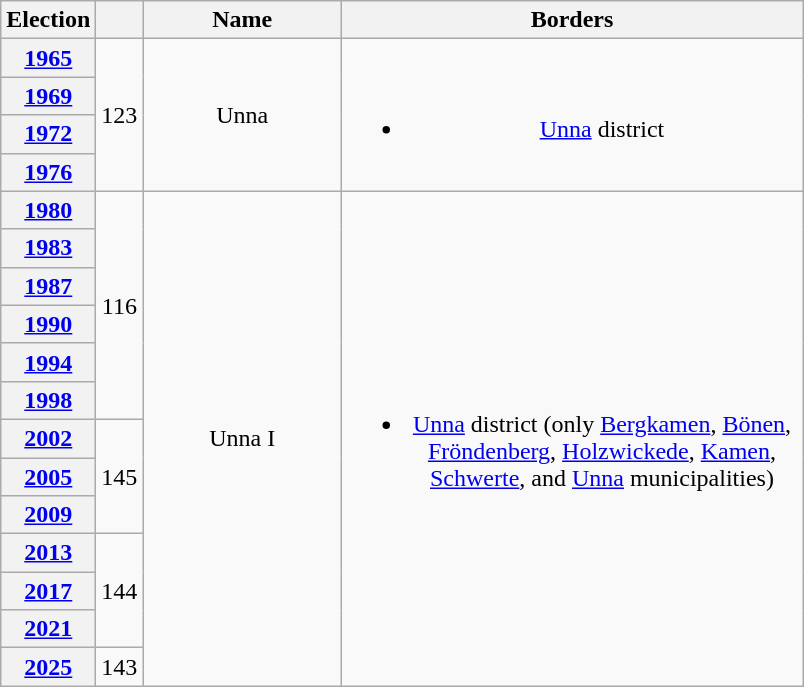<table class=wikitable style="text-align:center">
<tr>
<th>Election</th>
<th></th>
<th width=125px>Name</th>
<th width=300px>Borders</th>
</tr>
<tr>
<th><a href='#'>1965</a></th>
<td rowspan=4>123</td>
<td rowspan=4>Unna</td>
<td rowspan=4><br><ul><li><a href='#'>Unna</a> district</li></ul></td>
</tr>
<tr>
<th><a href='#'>1969</a></th>
</tr>
<tr>
<th><a href='#'>1972</a></th>
</tr>
<tr>
<th><a href='#'>1976</a></th>
</tr>
<tr>
<th><a href='#'>1980</a></th>
<td rowspan=6>116</td>
<td rowspan=13>Unna I</td>
<td rowspan=13><br><ul><li><a href='#'>Unna</a> district (only <a href='#'>Bergkamen</a>, <a href='#'>Bönen</a>, <a href='#'>Fröndenberg</a>, <a href='#'>Holzwickede</a>, <a href='#'>Kamen</a>, <a href='#'>Schwerte</a>, and <a href='#'>Unna</a> municipalities)</li></ul></td>
</tr>
<tr>
<th><a href='#'>1983</a></th>
</tr>
<tr>
<th><a href='#'>1987</a></th>
</tr>
<tr>
<th><a href='#'>1990</a></th>
</tr>
<tr>
<th><a href='#'>1994</a></th>
</tr>
<tr>
<th><a href='#'>1998</a></th>
</tr>
<tr>
<th><a href='#'>2002</a></th>
<td rowspan=3>145</td>
</tr>
<tr>
<th><a href='#'>2005</a></th>
</tr>
<tr>
<th><a href='#'>2009</a></th>
</tr>
<tr>
<th><a href='#'>2013</a></th>
<td rowspan=3>144</td>
</tr>
<tr>
<th><a href='#'>2017</a></th>
</tr>
<tr>
<th><a href='#'>2021</a></th>
</tr>
<tr>
<th><a href='#'>2025</a></th>
<td>143</td>
</tr>
</table>
